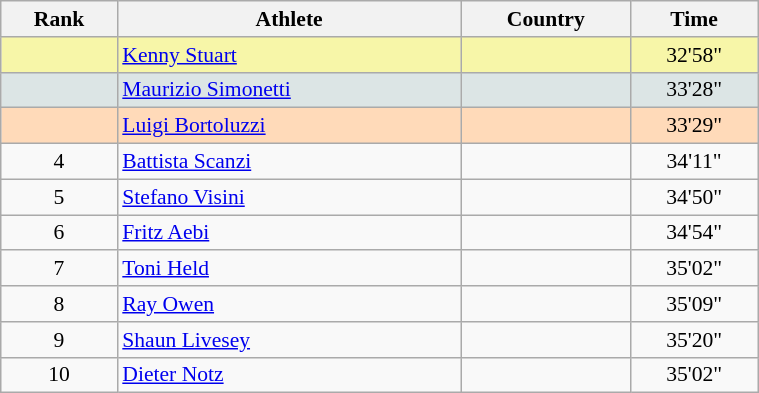<table class="wikitable" width=40% style="font-size:90%; text-align:center;">
<tr>
<th>Rank</th>
<th>Athlete</th>
<th>Country</th>
<th>Time</th>
</tr>
<tr bgcolor="#F7F6A8">
<td></td>
<td align=left><a href='#'>Kenny Stuart</a></td>
<td align=left></td>
<td>32'58"</td>
</tr>
<tr bgcolor="#DCE5E5">
<td></td>
<td align=left><a href='#'>Maurizio Simonetti</a></td>
<td align=left></td>
<td>33'28"</td>
</tr>
<tr bgcolor="#FFDAB9">
<td></td>
<td align=left><a href='#'>Luigi Bortoluzzi</a></td>
<td align=left></td>
<td>33'29"</td>
</tr>
<tr>
<td>4</td>
<td align=left><a href='#'>Battista Scanzi</a></td>
<td align=left></td>
<td>34'11"</td>
</tr>
<tr>
<td>5</td>
<td align=left><a href='#'>Stefano Visini</a></td>
<td align=left></td>
<td>34'50"</td>
</tr>
<tr>
<td>6</td>
<td align=left><a href='#'>Fritz Aebi</a></td>
<td align=left></td>
<td>34'54"</td>
</tr>
<tr>
<td>7</td>
<td align=left><a href='#'>Toni Held</a></td>
<td align=left></td>
<td>35'02"</td>
</tr>
<tr>
<td>8</td>
<td align=left><a href='#'>Ray Owen</a></td>
<td align=left></td>
<td>35'09"</td>
</tr>
<tr>
<td>9</td>
<td align=left><a href='#'>Shaun Livesey</a></td>
<td align=left></td>
<td>35'20"</td>
</tr>
<tr>
<td>10</td>
<td align=left><a href='#'>Dieter Notz</a></td>
<td align=left></td>
<td>35'02"</td>
</tr>
</table>
